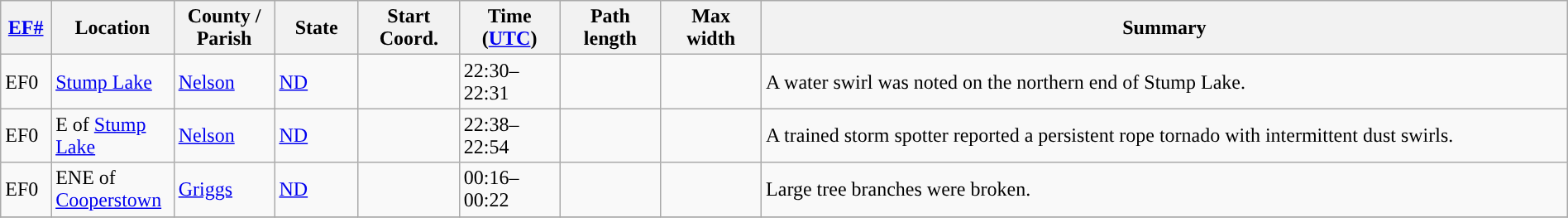<table class="wikitable sortable" style="width:100%;">
<tr>
<th scope="col"  style="width:3%; text-align:center;"><a href='#'>EF#</a></th>
<th scope="col"  style="width:7%; text-align:center;" class="unsortable">Location</th>
<th scope="col"  style="width:6%; text-align:center;" class="unsortable">County / Parish</th>
<th scope="col"  style="width:5%; text-align:center;">State</th>
<th scope="col"  style="width:6%; text-align:center;">Start Coord.</th>
<th scope="col"  style="width:6%; text-align:center;">Time (<a href='#'>UTC</a>)</th>
<th scope="col"  style="width:6%; text-align:center;">Path length</th>
<th scope="col"  style="width:6%; text-align:center;">Max width</th>
<th scope="col" class="unsortable" style="width:48%; text-align:center;">Summary</th>
</tr>
<tr>
<td>EF0</td>
<td><a href='#'>Stump Lake</a></td>
<td><a href='#'>Nelson</a></td>
<td><a href='#'>ND</a></td>
<td></td>
<td>22:30–22:31</td>
<td></td>
<td></td>
<td>A water swirl was noted on the northern end of Stump Lake.</td>
</tr>
<tr>
<td>EF0</td>
<td>E of <a href='#'>Stump Lake</a></td>
<td><a href='#'>Nelson</a></td>
<td><a href='#'>ND</a></td>
<td></td>
<td>22:38–22:54</td>
<td></td>
<td></td>
<td>A trained storm spotter reported a persistent rope tornado with intermittent dust swirls.</td>
</tr>
<tr>
<td>EF0</td>
<td>ENE of <a href='#'>Cooperstown</a></td>
<td><a href='#'>Griggs</a></td>
<td><a href='#'>ND</a></td>
<td></td>
<td>00:16–00:22</td>
<td></td>
<td></td>
<td>Large tree branches were broken.</td>
</tr>
<tr>
</tr>
</table>
